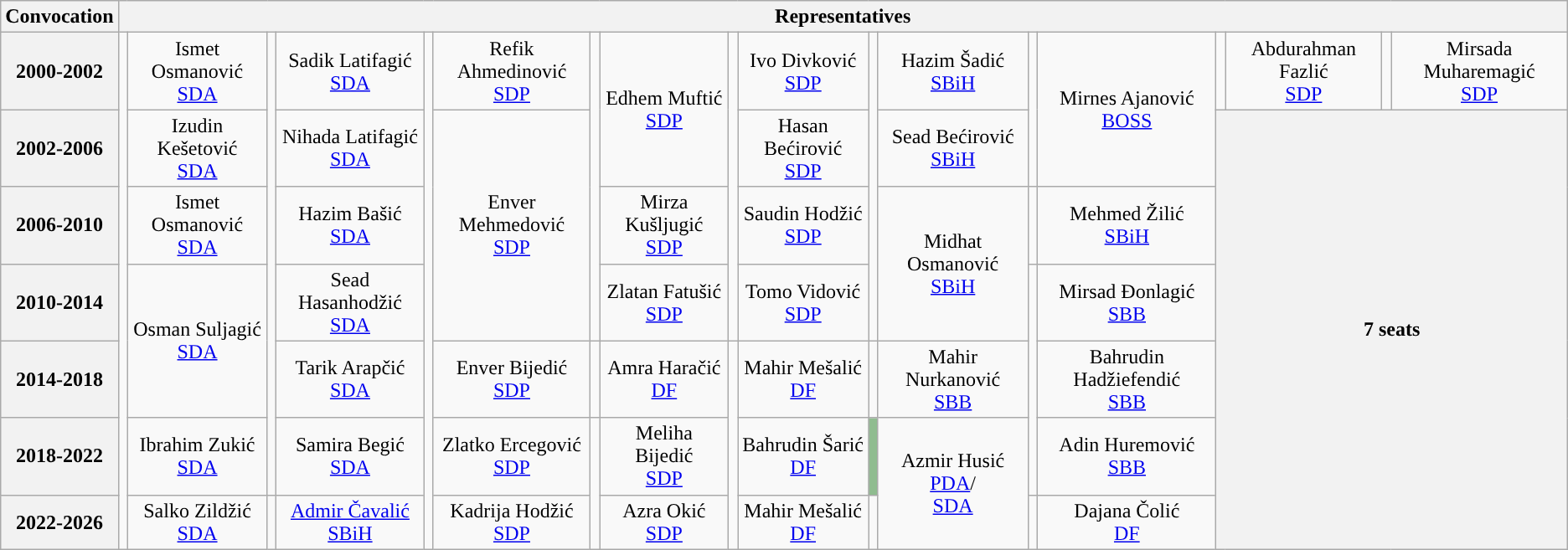<table class="wikitable" style="text-align:center">
<tr>
<th>Convocation</th>
<th colspan=18>Representatives</th>
</tr>
<tr>
<th>2000-2002</th>
<td rowspan=7; style="background-color: "></td>
<td rowspan=1>Ismet Osmanović<br><a href='#'>SDA</a></td>
<td rowspan=6; style="background-color: "></td>
<td rowspan=1>Sadik Latifagić<br><a href='#'>SDA</a></td>
<td rowspan=7; style="background-color: "></td>
<td rowspan=1>Refik Ahmedinović<br><a href='#'>SDP</a></td>
<td rowspan=4; style="background-color: "></td>
<td rowspan=2>Edhem Muftić<br><a href='#'>SDP</a></td>
<td rowspan=4; style="background-color: "></td>
<td rowspan=1>Ivo Divković<br><a href='#'>SDP</a></td>
<td rowspan=4; style="background-color: "></td>
<td rowspan=1>Hazim Šadić<br><a href='#'>SBiH</a></td>
<td rowspan=2; style="background-color: "></td>
<td rowspan=2>Mirnes Ajanović<br><a href='#'>BOSS</a></td>
<td rowspan=1; style="background-color: "></td>
<td rowspan=1>Abdurahman Fazlić<br><a href='#'>SDP</a></td>
<td rowspan=1; style="background-color: "></td>
<td rowspan=1>Mirsada Muharemagić<br><a href='#'>SDP</a></td>
</tr>
<tr>
<th>2002-2006</th>
<td rowspan=1>Izudin Kešetović<br><a href='#'>SDA</a></td>
<td rowspan=1>Nihada Latifagić<br><a href='#'>SDA</a></td>
<td rowspan=3>Enver Mehmedović<br><a href='#'>SDP</a></td>
<td rowspan=1>Hasan Bećirović<br><a href='#'>SDP</a></td>
<td rowspan=1>Sead Bećirović<br><a href='#'>SBiH</a></td>
<th colspan=4; rowspan=6>7 seats</th>
</tr>
<tr>
<th>2006-2010</th>
<td rowspan=1>Ismet Osmanović<br><a href='#'>SDA</a></td>
<td rowspan=1>Hazim Bašić<br><a href='#'>SDA</a></td>
<td rowspan=1>Mirza Kušljugić<br><a href='#'>SDP</a></td>
<td rowspan=1>Saudin Hodžić<br><a href='#'>SDP</a></td>
<td rowspan=2>Midhat Osmanović<br><a href='#'>SBiH</a></td>
<td rowspan=1; style="background-color: "></td>
<td rowspan=1>Mehmed Žilić<br><a href='#'>SBiH</a></td>
</tr>
<tr>
<th>2010-2014</th>
<td rowspan=2>Osman Suljagić<br><a href='#'>SDA</a></td>
<td rowspan=1>Sead Hasanhodžić<br><a href='#'>SDA</a></td>
<td rowspan=1>Zlatan Fatušić<br><a href='#'>SDP</a></td>
<td rowspan=1>Tomo Vidović<br><a href='#'>SDP</a></td>
<td rowspan=3; style="background-color: "></td>
<td rowspan=1>Mirsad Đonlagić<br><a href='#'>SBB</a></td>
</tr>
<tr>
<th>2014-2018</th>
<td rowspan=1>Tarik Arapčić<br><a href='#'>SDA</a></td>
<td rowspan=1>Enver Bijedić<br><a href='#'>SDP</a></td>
<td rowspan=1; style="background-color: "></td>
<td rowspan=1>Amra Haračić<br><a href='#'>DF</a></td>
<td rowspan=3; style="background-color: "></td>
<td rowspan=1>Mahir Mešalić<br><a href='#'>DF</a></td>
<td rowspan=1; style="background-color: "></td>
<td rowspan=1>Mahir Nurkanović<br><a href='#'>SBB</a></td>
<td rowspan=1>Bahrudin Hadžiefendić<br><a href='#'>SBB</a></td>
</tr>
<tr>
<th>2018-2022</th>
<td rowspan=1>Ibrahim Zukić<br><a href='#'>SDA</a></td>
<td rowspan=1>Samira Begić<br><a href='#'>SDA</a></td>
<td rowspan=1>Zlatko Ercegović<br><a href='#'>SDP</a></td>
<td rowspan=2; style="background-color: "></td>
<td rowspan=1>Meliha Bijedić<br><a href='#'>SDP</a></td>
<td rowspan=1>Bahrudin Šarić<br><a href='#'>DF</a></td>
<td rowspan=1; style="background-color: #8fbc8f"></td>
<td rowspan=2>Azmir Husić<br><a href='#'>PDA</a>/<br><a href='#'>SDA</a></td>
<td rowspan=1>Adin Huremović<br><a href='#'>SBB</a></td>
</tr>
<tr>
<th>2022-2026</th>
<td rowspan=1>Salko Zildžić<br><a href='#'>SDA</a></td>
<td rowspan=1; style="background-color: "></td>
<td rowspan=1><a href='#'>Admir Čavalić</a><br><a href='#'>SBiH</a></td>
<td rowspan=1>Kadrija Hodžić<br><a href='#'>SDP</a></td>
<td rowspan=1>Azra Okić<br><a href='#'>SDP</a></td>
<td rowspan=1>Mahir Mešalić<br><a href='#'>DF</a></td>
<td rowspan=1; style="background-color: "></td>
<td rowspan=1; style="background-color: "></td>
<td rowspan=1>Dajana Čolić<br><a href='#'>DF</a></td>
</tr>
</table>
